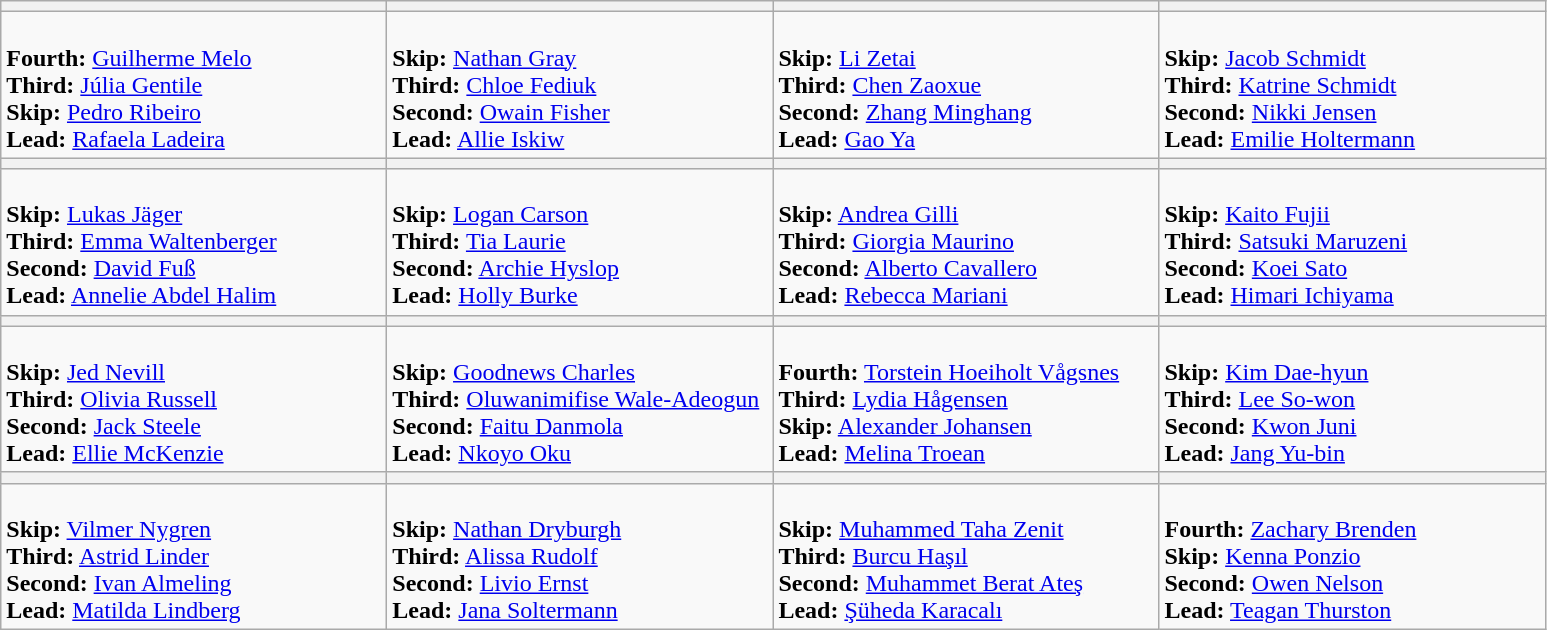<table class=wikitable>
<tr>
<th width=250></th>
<th width=250></th>
<th width=250></th>
<th width=250></th>
</tr>
<tr>
<td><br><strong>Fourth:</strong> <a href='#'>Guilherme Melo</a><br>
<strong>Third:</strong> <a href='#'>Júlia Gentile</a><br>
<strong>Skip:</strong> <a href='#'>Pedro Ribeiro</a><br>
<strong>Lead:</strong> <a href='#'>Rafaela Ladeira</a></td>
<td><br><strong>Skip:</strong> <a href='#'>Nathan Gray</a><br>
<strong>Third:</strong> <a href='#'>Chloe Fediuk</a><br>
<strong>Second:</strong> <a href='#'>Owain Fisher</a><br>
<strong>Lead:</strong> <a href='#'>Allie Iskiw</a></td>
<td><br><strong>Skip:</strong> <a href='#'>Li Zetai</a><br>
<strong>Third:</strong> <a href='#'>Chen Zaoxue</a><br>
<strong>Second:</strong> <a href='#'>Zhang Minghang</a><br>
<strong>Lead:</strong> <a href='#'>Gao Ya</a></td>
<td><br><strong>Skip:</strong> <a href='#'>Jacob Schmidt</a><br>
<strong>Third:</strong> <a href='#'>Katrine Schmidt</a><br>
<strong>Second:</strong> <a href='#'>Nikki Jensen</a><br>
<strong>Lead:</strong> <a href='#'>Emilie Holtermann</a></td>
</tr>
<tr>
<th width=250></th>
<th width=250></th>
<th width=250></th>
<th width=250></th>
</tr>
<tr>
<td><br><strong>Skip:</strong> <a href='#'>Lukas Jäger</a><br>
<strong>Third:</strong> <a href='#'>Emma Waltenberger</a><br>
<strong>Second:</strong> <a href='#'>David Fuß</a><br>
<strong>Lead:</strong> <a href='#'>Annelie Abdel Halim</a></td>
<td><br><strong>Skip:</strong> <a href='#'>Logan Carson</a><br>
<strong>Third:</strong> <a href='#'>Tia Laurie</a><br>
<strong>Second:</strong> <a href='#'>Archie Hyslop</a><br>
<strong>Lead:</strong> <a href='#'>Holly Burke</a></td>
<td><br><strong>Skip:</strong> <a href='#'>Andrea Gilli</a><br>
<strong>Third:</strong> <a href='#'>Giorgia Maurino</a><br>
<strong>Second:</strong> <a href='#'>Alberto Cavallero</a><br>
<strong>Lead:</strong> <a href='#'>Rebecca Mariani</a></td>
<td><br><strong>Skip:</strong> <a href='#'>Kaito Fujii</a><br>
<strong>Third:</strong> <a href='#'>Satsuki Maruzeni</a><br>
<strong>Second:</strong> <a href='#'>Koei Sato</a><br>
<strong>Lead:</strong> <a href='#'>Himari Ichiyama</a></td>
</tr>
<tr>
<th width=250></th>
<th width=250></th>
<th width=250></th>
<th width=250></th>
</tr>
<tr>
<td><br><strong>Skip:</strong> <a href='#'>Jed Nevill</a><br>
<strong>Third:</strong> <a href='#'>Olivia Russell</a><br>
<strong>Second:</strong> <a href='#'>Jack Steele</a><br>
<strong>Lead:</strong> <a href='#'>Ellie McKenzie</a></td>
<td><br><strong>Skip:</strong> <a href='#'>Goodnews Charles</a><br>
<strong>Third:</strong> <a href='#'>Oluwanimifise Wale-Adeogun</a><br>
<strong>Second:</strong> <a href='#'>Faitu Danmola</a><br>
<strong>Lead:</strong> <a href='#'>Nkoyo Oku</a></td>
<td><br><strong>Fourth:</strong> <a href='#'>Torstein Hoeiholt Vågsnes</a><br>
<strong>Third:</strong> <a href='#'>Lydia Hågensen</a><br>
<strong>Skip:</strong> <a href='#'>Alexander Johansen</a><br>
<strong>Lead:</strong> <a href='#'>Melina Troean</a></td>
<td><br><strong>Skip:</strong> <a href='#'>Kim Dae-hyun</a><br>
<strong>Third:</strong> <a href='#'>Lee So-won</a><br>
<strong>Second:</strong> <a href='#'>Kwon Juni</a><br>
<strong>Lead:</strong> <a href='#'>Jang Yu-bin</a></td>
</tr>
<tr>
<th width=250></th>
<th width=250></th>
<th width=250></th>
<th width=250></th>
</tr>
<tr>
<td><br><strong>Skip:</strong> <a href='#'>Vilmer Nygren</a><br>
<strong>Third:</strong> <a href='#'>Astrid Linder</a><br>
<strong>Second:</strong> <a href='#'>Ivan Almeling</a><br>
<strong>Lead:</strong> <a href='#'>Matilda Lindberg</a></td>
<td><br><strong>Skip:</strong> <a href='#'>Nathan Dryburgh</a><br>
<strong>Third:</strong> <a href='#'>Alissa Rudolf</a><br>
<strong>Second:</strong> <a href='#'>Livio Ernst</a><br>
<strong>Lead:</strong> <a href='#'>Jana Soltermann</a></td>
<td><br><strong>Skip:</strong> <a href='#'>Muhammed Taha Zenit</a><br>
<strong>Third:</strong> <a href='#'>Burcu Haşıl</a><br>
<strong>Second:</strong> <a href='#'>Muhammet Berat Ateş</a><br>
<strong>Lead:</strong> <a href='#'>Şüheda Karacalı</a></td>
<td><br><strong>Fourth:</strong> <a href='#'>Zachary Brenden</a><br>
<strong>Skip:</strong> <a href='#'>Kenna Ponzio</a><br>
<strong>Second:</strong> <a href='#'>Owen Nelson</a><br>
<strong>Lead:</strong> <a href='#'>Teagan Thurston</a></td>
</tr>
</table>
